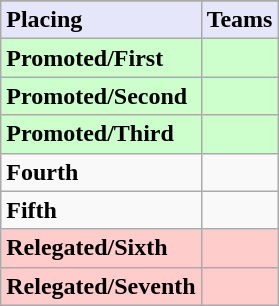<table class=wikitable>
<tr>
</tr>
<tr style="background: #E6E6FA;">
<td><strong>Placing</strong></td>
<td style="text-align:center"><strong>Teams</strong></td>
</tr>
<tr style="background: #ccffcc;">
<td><strong>Promoted/First</strong></td>
<td><strong></strong></td>
</tr>
<tr style="background: #ccffcc;">
<td><strong>Promoted/Second</strong></td>
<td><strong></strong></td>
</tr>
<tr style="background: #ccffcc;">
<td><strong>Promoted/Third</strong></td>
<td><strong></strong></td>
</tr>
<tr>
<td><strong>Fourth</strong></td>
<td></td>
</tr>
<tr>
<td><strong>Fifth</strong></td>
<td></td>
</tr>
<tr style="background: #ffcccc;">
<td><strong>Relegated/Sixth</strong></td>
<td><em></em></td>
</tr>
<tr style="background: #ffcccc;">
<td><strong>Relegated/Seventh</strong></td>
<td><em></em></td>
</tr>
</table>
